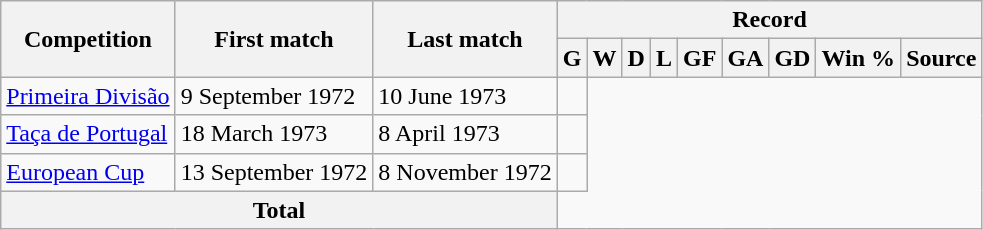<table class="wikitable" style="text-align: center">
<tr>
<th rowspan="2">Competition</th>
<th rowspan="2">First match</th>
<th rowspan="2">Last match</th>
<th colspan="9">Record</th>
</tr>
<tr>
<th>G</th>
<th>W</th>
<th>D</th>
<th>L</th>
<th>GF</th>
<th>GA</th>
<th>GD</th>
<th>Win %</th>
<th>Source</th>
</tr>
<tr>
<td align=left><a href='#'>Primeira Divisão</a></td>
<td align=left>9 September 1972</td>
<td align=left>10 June 1973<br></td>
<td align=left></td>
</tr>
<tr>
<td align=left><a href='#'>Taça de Portugal</a></td>
<td align=left>18 March 1973</td>
<td align=left>8 April 1973<br></td>
<td align=left></td>
</tr>
<tr>
<td align=left><a href='#'>European Cup</a></td>
<td align=left>13 September 1972</td>
<td align=left>8 November 1972<br></td>
<td align=left></td>
</tr>
<tr>
<th colspan="3">Total<br></th>
</tr>
</table>
